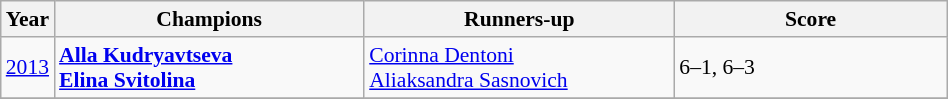<table class="wikitable" style="font-size:90%">
<tr>
<th>Year</th>
<th width="200">Champions</th>
<th width="200">Runners-up</th>
<th width="175">Score</th>
</tr>
<tr>
<td><a href='#'>2013</a></td>
<td> <strong><a href='#'>Alla Kudryavtseva</a></strong> <br>  <strong><a href='#'>Elina Svitolina</a></strong></td>
<td> <a href='#'>Corinna Dentoni</a> <br>  <a href='#'>Aliaksandra Sasnovich</a></td>
<td>6–1, 6–3</td>
</tr>
<tr>
</tr>
</table>
